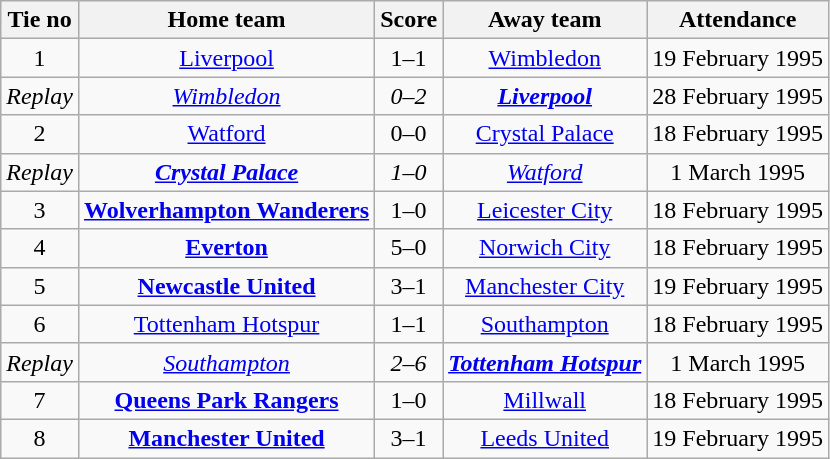<table class="wikitable" style="text-align: center">
<tr>
<th>Tie no</th>
<th>Home team</th>
<th>Score</th>
<th>Away team</th>
<th>Attendance</th>
</tr>
<tr>
<td>1</td>
<td><a href='#'>Liverpool</a></td>
<td>1–1</td>
<td><a href='#'>Wimbledon</a></td>
<td>19 February 1995</td>
</tr>
<tr>
<td><em>Replay</em></td>
<td><em><a href='#'>Wimbledon</a></em></td>
<td><em>0–2</em></td>
<td><strong><em><a href='#'>Liverpool</a></em></strong></td>
<td>28 February 1995</td>
</tr>
<tr>
<td>2</td>
<td><a href='#'>Watford</a></td>
<td>0–0</td>
<td><a href='#'>Crystal Palace</a></td>
<td>18 February 1995</td>
</tr>
<tr>
<td><em>Replay</em></td>
<td><strong><em><a href='#'>Crystal Palace</a></em></strong></td>
<td><em>1–0</em></td>
<td><em><a href='#'>Watford</a></em></td>
<td>1 March 1995</td>
</tr>
<tr>
<td>3</td>
<td><strong><a href='#'>Wolverhampton Wanderers</a></strong></td>
<td>1–0</td>
<td><a href='#'>Leicester City</a></td>
<td>18 February 1995</td>
</tr>
<tr>
<td>4</td>
<td><strong><a href='#'>Everton</a></strong></td>
<td>5–0</td>
<td><a href='#'>Norwich City</a></td>
<td>18 February 1995</td>
</tr>
<tr>
<td>5</td>
<td><strong><a href='#'>Newcastle United</a></strong></td>
<td>3–1</td>
<td><a href='#'>Manchester City</a></td>
<td>19 February 1995</td>
</tr>
<tr>
<td>6</td>
<td><a href='#'>Tottenham Hotspur</a></td>
<td>1–1</td>
<td><a href='#'>Southampton</a></td>
<td>18 February 1995</td>
</tr>
<tr>
<td><em>Replay</em></td>
<td><em><a href='#'>Southampton</a></em></td>
<td><em>2–6</em></td>
<td><strong><em><a href='#'>Tottenham Hotspur</a></em></strong></td>
<td>1 March 1995</td>
</tr>
<tr>
<td>7</td>
<td><strong><a href='#'>Queens Park Rangers</a></strong></td>
<td>1–0</td>
<td><a href='#'>Millwall</a></td>
<td>18 February 1995</td>
</tr>
<tr>
<td>8</td>
<td><strong><a href='#'>Manchester United</a></strong></td>
<td>3–1</td>
<td><a href='#'>Leeds United</a></td>
<td>19 February 1995</td>
</tr>
</table>
